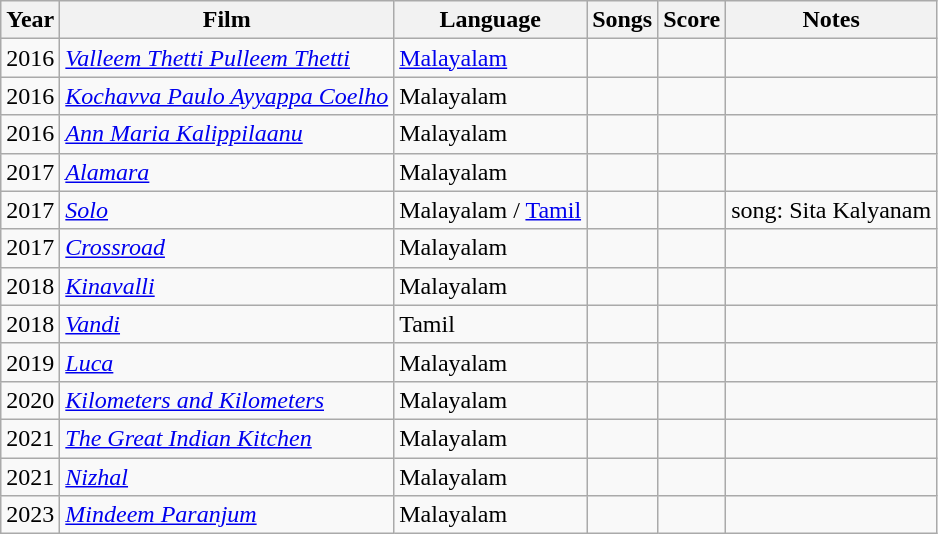<table class="wikitable sortable">
<tr>
<th>Year</th>
<th>Film</th>
<th>Language</th>
<th>Songs</th>
<th>Score</th>
<th class="unsortable">Notes</th>
</tr>
<tr>
<td>2016</td>
<td><em><a href='#'>Valleem Thetti Pulleem Thetti</a></em></td>
<td><a href='#'>Malayalam</a></td>
<td></td>
<td></td>
<td></td>
</tr>
<tr>
<td>2016</td>
<td><em><a href='#'>Kochavva Paulo Ayyappa Coelho</a></em></td>
<td>Malayalam</td>
<td></td>
<td></td>
<td></td>
</tr>
<tr>
<td>2016</td>
<td><em><a href='#'>Ann Maria Kalippilaanu</a></em></td>
<td>Malayalam</td>
<td></td>
<td></td>
<td></td>
</tr>
<tr>
<td>2017</td>
<td><em><a href='#'>Alamara</a></em></td>
<td>Malayalam</td>
<td></td>
<td></td>
<td></td>
</tr>
<tr>
<td>2017</td>
<td><em><a href='#'>Solo</a></em></td>
<td>Malayalam / <a href='#'>Tamil</a></td>
<td></td>
<td></td>
<td>song: Sita Kalyanam</td>
</tr>
<tr>
<td>2017</td>
<td><em><a href='#'>Crossroad</a></em></td>
<td>Malayalam</td>
<td></td>
<td></td>
<td></td>
</tr>
<tr>
<td>2018</td>
<td><em><a href='#'>Kinavalli</a></em></td>
<td>Malayalam</td>
<td></td>
<td></td>
<td></td>
</tr>
<tr>
<td>2018</td>
<td><em><a href='#'>Vandi</a></em></td>
<td>Tamil</td>
<td></td>
<td></td>
<td></td>
</tr>
<tr>
<td>2019</td>
<td><em><a href='#'>Luca</a></em></td>
<td>Malayalam</td>
<td></td>
<td></td>
<td></td>
</tr>
<tr>
<td>2020</td>
<td><em><a href='#'>Kilometers and Kilometers</a></em></td>
<td>Malayalam</td>
<td></td>
<td></td>
<td></td>
</tr>
<tr>
<td>2021</td>
<td><em><a href='#'>The Great Indian Kitchen</a></em></td>
<td>Malayalam</td>
<td></td>
<td></td>
<td></td>
</tr>
<tr>
<td>2021</td>
<td><em><a href='#'>Nizhal</a></em></td>
<td>Malayalam</td>
<td></td>
<td></td>
<td></td>
</tr>
<tr>
<td>2023</td>
<td><em><a href='#'>Mindeem Paranjum</a></em></td>
<td>Malayalam</td>
<td></td>
<td></td>
<td></td>
</tr>
</table>
